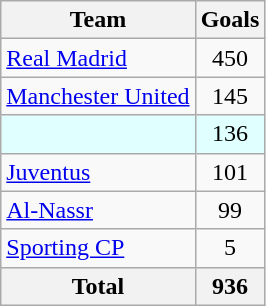<table class="wikitable sortable" style="text-align:center">
<tr>
<th>Team</th>
<th>Goals</th>
</tr>
<tr>
<td style="text-align:left"> <a href='#'>Real Madrid</a></td>
<td>450</td>
</tr>
<tr>
<td style="text-align:left"> <a href='#'>Manchester United</a></td>
<td>145</td>
</tr>
<tr>
<td style="background:#E0FFFF; text-align:left"></td>
<td style="background:#E0FFFF">136</td>
</tr>
<tr>
<td style="text-align:left"> <a href='#'>Juventus</a></td>
<td>101</td>
</tr>
<tr>
<td style="text-align:left"> <a href='#'>Al-Nassr</a></td>
<td>99</td>
</tr>
<tr>
<td style="text-align:left"> <a href='#'>Sporting CP</a></td>
<td>5</td>
</tr>
<tr>
<th>Total</th>
<th>936</th>
</tr>
</table>
